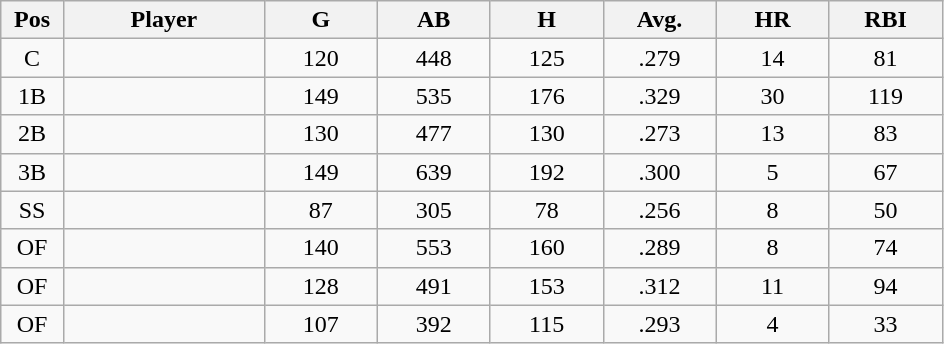<table class="wikitable sortable">
<tr>
<th bgcolor="#DDDDFF" width="5%">Pos</th>
<th bgcolor="#DDDDFF" width="16%">Player</th>
<th bgcolor="#DDDDFF" width="9%">G</th>
<th bgcolor="#DDDDFF" width="9%">AB</th>
<th bgcolor="#DDDDFF" width="9%">H</th>
<th bgcolor="#DDDDFF" width="9%">Avg.</th>
<th bgcolor="#DDDDFF" width="9%">HR</th>
<th bgcolor="#DDDDFF" width="9%">RBI</th>
</tr>
<tr align="center">
<td>C</td>
<td></td>
<td>120</td>
<td>448</td>
<td>125</td>
<td>.279</td>
<td>14</td>
<td>81</td>
</tr>
<tr align="center">
<td>1B</td>
<td></td>
<td>149</td>
<td>535</td>
<td>176</td>
<td>.329</td>
<td>30</td>
<td>119</td>
</tr>
<tr align="center">
<td>2B</td>
<td></td>
<td>130</td>
<td>477</td>
<td>130</td>
<td>.273</td>
<td>13</td>
<td>83</td>
</tr>
<tr align="center">
<td>3B</td>
<td></td>
<td>149</td>
<td>639</td>
<td>192</td>
<td>.300</td>
<td>5</td>
<td>67</td>
</tr>
<tr align="center">
<td>SS</td>
<td></td>
<td>87</td>
<td>305</td>
<td>78</td>
<td>.256</td>
<td>8</td>
<td>50</td>
</tr>
<tr align="center">
<td>OF</td>
<td></td>
<td>140</td>
<td>553</td>
<td>160</td>
<td>.289</td>
<td>8</td>
<td>74</td>
</tr>
<tr align="center">
<td>OF</td>
<td></td>
<td>128</td>
<td>491</td>
<td>153</td>
<td>.312</td>
<td>11</td>
<td>94</td>
</tr>
<tr align="center">
<td>OF</td>
<td></td>
<td>107</td>
<td>392</td>
<td>115</td>
<td>.293</td>
<td>4</td>
<td>33</td>
</tr>
</table>
